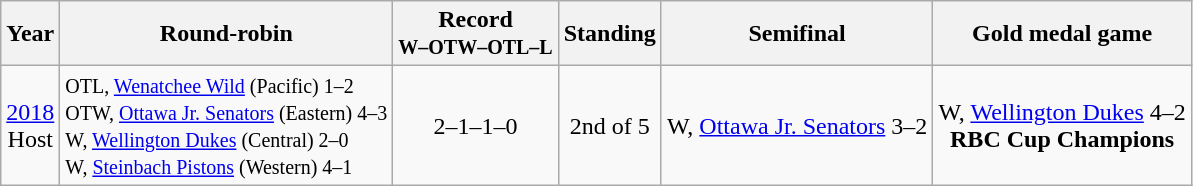<table class="wikitable" style="text-align:center;">
<tr>
<th>Year</th>
<th>Round-robin</th>
<th>Record<br><small>W–OTW–OTL–L</small></th>
<th>Standing</th>
<th>Semifinal</th>
<th>Gold medal game</th>
</tr>
<tr>
<td><a href='#'>2018</a><br>Host</td>
<td align=left><small>OTL, <a href='#'>Wenatchee Wild</a> (Pacific) 1–2<br>OTW, <a href='#'>Ottawa Jr. Senators</a> (Eastern) 4–3<br>W, <a href='#'>Wellington Dukes</a> (Central) 2–0<br>W, <a href='#'>Steinbach Pistons</a> (Western) 4–1</small></td>
<td>2–1–1–0</td>
<td>2nd of 5</td>
<td>W, <a href='#'>Ottawa Jr. Senators</a> 3–2</td>
<td>W, <a href='#'>Wellington Dukes</a> 4–2<br><strong>RBC Cup Champions</strong></td>
</tr>
</table>
